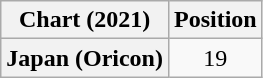<table class="wikitable plainrowheaders" style="text-align:center">
<tr>
<th scope="col">Chart (2021)</th>
<th scope="col">Position</th>
</tr>
<tr>
<th scope="row">Japan (Oricon)</th>
<td>19</td>
</tr>
</table>
